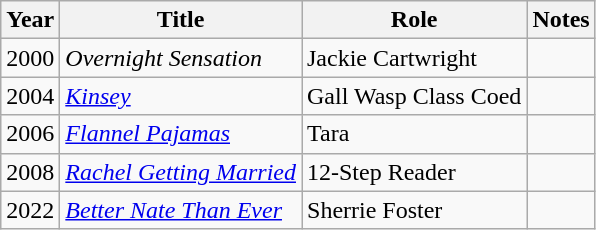<table class="wikitable sortable">
<tr>
<th>Year</th>
<th>Title</th>
<th>Role</th>
<th>Notes</th>
</tr>
<tr>
<td>2000</td>
<td><em>Overnight Sensation</em></td>
<td>Jackie Cartwright</td>
<td></td>
</tr>
<tr>
<td>2004</td>
<td><a href='#'><em>Kinsey</em></a></td>
<td>Gall Wasp Class Coed</td>
<td></td>
</tr>
<tr>
<td>2006</td>
<td><em><a href='#'>Flannel Pajamas</a></em></td>
<td>Tara</td>
<td></td>
</tr>
<tr>
<td>2008</td>
<td><em><a href='#'>Rachel Getting Married</a></em></td>
<td>12-Step Reader</td>
<td></td>
</tr>
<tr>
<td>2022</td>
<td><a href='#'><em>Better Nate Than Ever</em></a></td>
<td>Sherrie Foster</td>
<td></td>
</tr>
</table>
